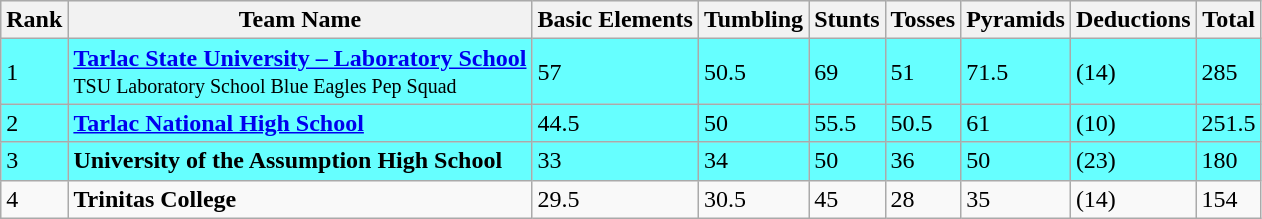<table class="wikitable" style="text align: center">
<tr bgcolor="#efefef">
<th>Rank</th>
<th>Team Name</th>
<th>Basic Elements</th>
<th>Tumbling</th>
<th>Stunts</th>
<th>Tosses</th>
<th>Pyramids</th>
<th>Deductions</th>
<th>Total</th>
</tr>
<tr bgcolor="66FFFF">
<td>1</td>
<td><strong><a href='#'>Tarlac State University – Laboratory School</a></strong> <br> <small> TSU Laboratory School Blue Eagles Pep Squad </small></td>
<td>57</td>
<td>50.5</td>
<td>69</td>
<td>51</td>
<td>71.5</td>
<td>(14)</td>
<td>285</td>
</tr>
<tr bgcolor="66FFFF">
<td>2</td>
<td><strong><a href='#'>Tarlac National High School</a></strong> <br> <small></small></td>
<td>44.5</td>
<td>50</td>
<td>55.5</td>
<td>50.5</td>
<td>61</td>
<td>(10)</td>
<td>251.5</td>
</tr>
<tr bgcolor="66FFFF">
<td>3</td>
<td><strong>University of the Assumption High School</strong> <br> <small> </small></td>
<td>33</td>
<td>34</td>
<td>50</td>
<td>36</td>
<td>50</td>
<td>(23)</td>
<td>180</td>
</tr>
<tr>
<td>4</td>
<td><strong>Trinitas College</strong> <br> <small> </small></td>
<td>29.5</td>
<td>30.5</td>
<td>45</td>
<td>28</td>
<td>35</td>
<td>(14)</td>
<td>154</td>
</tr>
</table>
